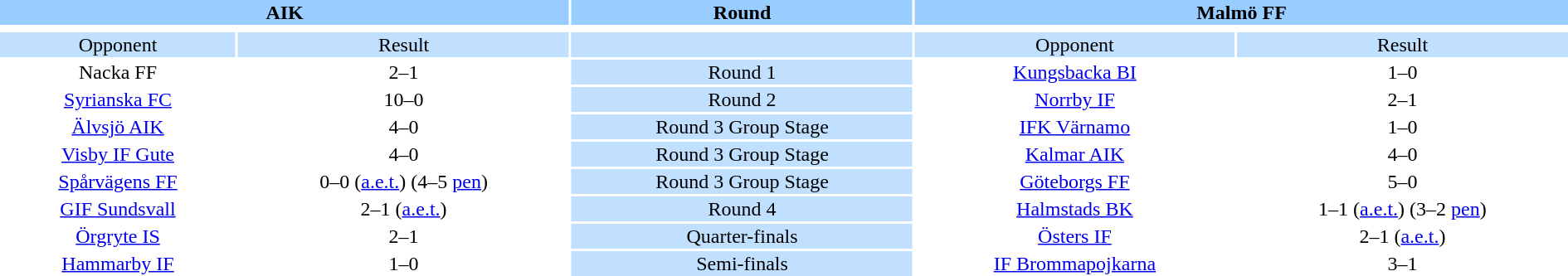<table width="100%" style="text-align:center">
<tr valign=top bgcolor=#99ccff>
<th colspan=2 style="width:1*">AIK</th>
<th>Round</th>
<th colspan=2 style="width:1*">Malmö FF</th>
</tr>
<tr>
<td colspan="2" align=center></td>
</tr>
<tr valign=top bgcolor=#c1e0ff>
<td>Opponent</td>
<td>Result</td>
<td bgcolor=#c1e0ff></td>
<td>Opponent</td>
<td>Result</td>
</tr>
<tr>
<td>Nacka FF</td>
<td>2–1</td>
<td bgcolor=#c1e0ff>Round 1</td>
<td><a href='#'>Kungsbacka BI</a></td>
<td>1–0</td>
</tr>
<tr>
<td><a href='#'>Syrianska FC</a></td>
<td>10–0</td>
<td bgcolor=#c1e0ff>Round 2</td>
<td><a href='#'>Norrby IF</a></td>
<td>2–1</td>
</tr>
<tr>
<td><a href='#'>Älvsjö AIK</a></td>
<td>4–0</td>
<td bgcolor=#c1e0ff>Round 3 Group Stage</td>
<td><a href='#'>IFK Värnamo</a></td>
<td>1–0</td>
</tr>
<tr>
<td><a href='#'>Visby IF Gute</a></td>
<td>4–0</td>
<td bgcolor=#c1e0ff>Round 3 Group Stage</td>
<td><a href='#'>Kalmar AIK</a></td>
<td>4–0</td>
</tr>
<tr>
<td><a href='#'>Spårvägens FF</a></td>
<td>0–0 (<a href='#'>a.e.t.</a>) (4–5 <a href='#'>pen</a>)</td>
<td bgcolor=#c1e0ff>Round 3 Group Stage</td>
<td><a href='#'>Göteborgs FF</a></td>
<td>5–0</td>
</tr>
<tr>
<td><a href='#'>GIF Sundsvall</a></td>
<td>2–1 (<a href='#'>a.e.t.</a>)</td>
<td bgcolor=#c1e0ff>Round 4</td>
<td><a href='#'>Halmstads BK</a></td>
<td>1–1 (<a href='#'>a.e.t.</a>) (3–2 <a href='#'>pen</a>)</td>
</tr>
<tr>
<td><a href='#'>Örgryte IS</a></td>
<td>2–1</td>
<td bgcolor=#c1e0ff>Quarter-finals</td>
<td><a href='#'>Östers IF</a></td>
<td>2–1 (<a href='#'>a.e.t.</a>)</td>
</tr>
<tr>
<td><a href='#'>Hammarby IF</a></td>
<td>1–0</td>
<td bgcolor=#c1e0ff>Semi-finals</td>
<td><a href='#'>IF Brommapojkarna</a></td>
<td>3–1</td>
</tr>
</table>
